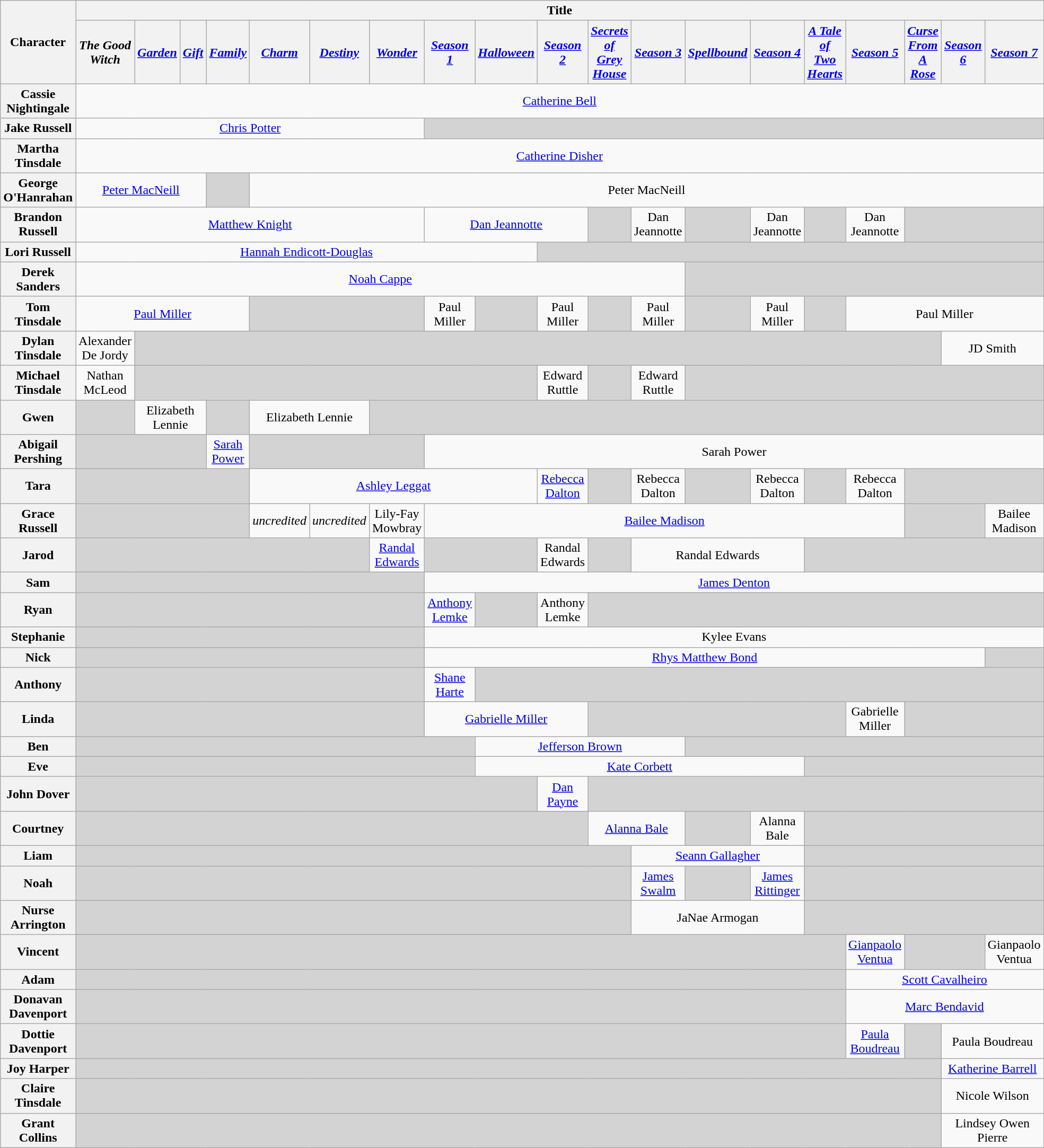<table class="wikitable sortable sticky-header-multi" style="text-align:center;">
<tr>
<th rowspan="2" style="width:4%;">Character</th>
<th colspan=19>Title</th>
</tr>
<tr>
<th style="width:4%;" class="unsortable"><em>The Good Witch</em></th>
<th style="width:4%;" class="unsortable"><em><a href='#'>Garden</a></em></th>
<th style="width:4%;" class="unsortable"><em><a href='#'>Gift</a></em></th>
<th style="width:4%;" class="unsortable"><em><a href='#'>Family</a></em></th>
<th style="width:4%;" class="unsortable"><em><a href='#'>Charm</a></em></th>
<th style="width:4%;" class="unsortable"><em><a href='#'>Destiny</a></em></th>
<th style="width:4%;" class="unsortable"><em><a href='#'>Wonder</a></em></th>
<th style="width:4%;" class="unsortable"><em><a href='#'>Season 1</a></em></th>
<th style="width:4%;" class="unsortable"><em><a href='#'>Halloween</a></em></th>
<th style="width:4%;" class="unsortable"><em><a href='#'>Season 2</a></em></th>
<th style="width:4%;" class="unsortable"><em><a href='#'>Secrets of Grey House</a></em></th>
<th style="width:4%;" class="unsortable"><em><a href='#'>Season 3</a></em></th>
<th style="width:4%;" class="unsortable"><em><a href='#'>Spellbound</a></em></th>
<th style="width:4%;" class="unsortable"><em><a href='#'>Season 4</a></em></th>
<th style="width:4%;" class="unsortable"><em><a href='#'>A Tale of Two Hearts</a></em></th>
<th style="width:4%;" class="unsortable"><em><a href='#'>Season 5</a></em></th>
<th style="width:4%;" class="unsortable"><em><a href='#'>Curse From A Rose</a></em></th>
<th style="width:4%;" class="unsortable"><em><a href='#'>Season 6</a></em></th>
<th style="width:4%;" class="unsortable"><em><a href='#'>Season 7</a></em></th>
</tr>
<tr>
<th>Cassie Nightingale</th>
<td colspan="19"><a href='#'>Catherine Bell</a></td>
</tr>
<tr>
<th>Jake Russell</th>
<td colspan="7"><a href='#'>Chris Potter</a></td>
<td style="background:#d3d3d3;" colspan=12></td>
</tr>
<tr>
<th>Martha Tinsdale</th>
<td colspan="19"><a href='#'>Catherine Disher</a></td>
</tr>
<tr>
<th>George O'Hanrahan</th>
<td colspan="3"><a href='#'>Peter MacNeill</a></td>
<td style="background:#d3d3d3;" colspan=1></td>
<td colspan="15">Peter MacNeill</td>
</tr>
<tr>
<th>Brandon Russell</th>
<td colspan="7"><a href='#'>Matthew Knight</a></td>
<td colspan="3"><a href='#'>Dan Jeannotte</a></td>
<td style="background:#d3d3d3;" colspan=1></td>
<td colspan="1">Dan Jeannotte</td>
<td style="background:#d3d3d3;" colspan=1></td>
<td colspan="1">Dan Jeannotte</td>
<td style="background:#d3d3d3;" colspan=1></td>
<td colspan="1">Dan Jeannotte</td>
<td style="background:#d3d3d3;" colspan=3></td>
</tr>
<tr>
<th>Lori Russell</th>
<td colspan="9"><a href='#'>Hannah Endicott-Douglas</a></td>
<td style="background:#d3d3d3;" colspan=10></td>
</tr>
<tr>
<th>Derek Sanders</th>
<td colspan="12"><a href='#'>Noah Cappe</a></td>
<td style="background:#d3d3d3;" colspan=7></td>
</tr>
<tr>
<th>Tom Tinsdale</th>
<td colspan="4"><a href='#'>Paul Miller</a></td>
<td style="background:#d3d3d3;" colspan=3></td>
<td colspan="1">Paul Miller</td>
<td style="background:#d3d3d3;" colspan=1></td>
<td colspan="1">Paul Miller</td>
<td style="background:#d3d3d3;" colspan=1></td>
<td colspan="1">Paul Miller</td>
<td style="background:#d3d3d3;" colspan=1></td>
<td colspan="1">Paul Miller</td>
<td style="background:#d3d3d3;" colspan=1></td>
<td colspan="4">Paul Miller</td>
</tr>
<tr>
<th>Dylan Tinsdale</th>
<td colspan="1">Alexander De Jordy</td>
<td style="background:#d3d3d3;" colspan=16></td>
<td colspan="2">JD Smith</td>
</tr>
<tr>
<th>Michael Tinsdale</th>
<td colspan="1">Nathan McLeod</td>
<td style="background:#d3d3d3;" colspan=8></td>
<td colspan="1">Edward Ruttle</td>
<td style="background:#d3d3d3;" colspan=1></td>
<td colspan="1">Edward Ruttle</td>
<td style="background:#d3d3d3;" colspan=7></td>
</tr>
<tr>
<th>Gwen</th>
<td style="background: #D3D3D3;" colspan=1></td>
<td colspan="2">Elizabeth Lennie</td>
<td style="background: #D3D3D3;" colspan=1></td>
<td colspan="2">Elizabeth Lennie</td>
<td style="background: #D3D3D3;" colspan=13></td>
</tr>
<tr>
<th>Abigail Pershing</th>
<td style="background: #D3D3D3;" colspan=3></td>
<td colspan="1"><a href='#'>Sarah Power</a></td>
<td style="background: #D3D3D3;" colspan=3></td>
<td colspan="12">Sarah Power</td>
</tr>
<tr>
<th>Tara</th>
<td style="background: #D3D3D3;" colspan=4></td>
<td colspan="5"><a href='#'>Ashley Leggat</a></td>
<td colspan="1"><a href='#'>Rebecca Dalton</a></td>
<td style="background:#d3d3d3;" colspan=1></td>
<td colspan="1">Rebecca Dalton</td>
<td style="background:#d3d3d3;" colspan=1></td>
<td colspan="1">Rebecca Dalton</td>
<td style="background:#d3d3d3;" colspan=1></td>
<td colspan="1">Rebecca Dalton</td>
<td style="background:#d3d3d3;" colspan=3></td>
</tr>
<tr>
<th>Grace Russell</th>
<td style="background: #D3D3D3;" colspan=4></td>
<td colspan="1"><em>uncredited</em></td>
<td colspan="1"><em>uncredited</em></td>
<td colspan="1">Lily-Fay Mowbray</td>
<td colspan="9"><a href='#'>Bailee Madison</a></td>
<td style="background:#d3d3d3;" colspan=2></td>
<td colspan="1">Bailee Madison</td>
</tr>
<tr>
<th>Jarod</th>
<td style="background: #D3D3D3;" colspan=6></td>
<td colspan="1"><a href='#'>Randal Edwards</a></td>
<td style="background:#d3d3d3;" colspan=2></td>
<td colspan="1">Randal Edwards</td>
<td style="background:#d3d3d3;" colspan=1></td>
<td colspan="3">Randal Edwards</td>
<td style="background:#d3d3d3;" colspan=5></td>
</tr>
<tr>
<th>Sam</th>
<td style="background: #D3D3D3;" colspan=7></td>
<td colspan="12"><a href='#'>James Denton</a></td>
</tr>
<tr>
<th>Ryan</th>
<td style="background: #D3D3D3;" colspan=7></td>
<td colspan="1"><a href='#'>Anthony Lemke</a></td>
<td style="background: #D3D3D3;" colspan=1></td>
<td colspan="1">Anthony Lemke</td>
<td style="background:#d3d3d3;" colspan=9></td>
</tr>
<tr>
<th>Stephanie</th>
<td style="background: #D3D3D3;" colspan=7></td>
<td colspan="12">Kylee Evans</td>
</tr>
<tr>
<th>Nick</th>
<td style="background: #D3D3D3;" colspan=7></td>
<td colspan="11"><a href='#'>Rhys Matthew Bond</a></td>
<td style="background: #D3D3D3;" colspan=1></td>
</tr>
<tr>
<th>Anthony</th>
<td style="background: #D3D3D3;" colspan=7></td>
<td colspan="1"><a href='#'>Shane Harte</a></td>
<td style="background: #D3D3D3;" colspan=11></td>
</tr>
<tr>
<th>Linda</th>
<td style="background: #D3D3D3;" colspan=7></td>
<td colspan="3"><a href='#'>Gabrielle Miller</a></td>
<td style="background:#d3d3d3;" colspan=5></td>
<td colspan="1">Gabrielle Miller</td>
<td style="background:#d3d3d3;" colspan=3></td>
</tr>
<tr>
<th>Ben</th>
<td style="background: #D3D3D3;" colspan=8></td>
<td colspan="4"><a href='#'>Jefferson Brown</a></td>
<td style="background:#d3d3d3;" colspan=7></td>
</tr>
<tr>
<th>Eve</th>
<td style="background: #D3D3D3;" colspan=8></td>
<td colspan="6"><a href='#'>Kate Corbett</a></td>
<td style="background: #D3D3D3;" colspan=5></td>
</tr>
<tr>
<th>John Dover</th>
<td style="background: #D3D3D3;" colspan=9></td>
<td colspan="1"><a href='#'>Dan Payne</a></td>
<td style="background:#d3d3d3;" colspan=9></td>
</tr>
<tr>
<th>Courtney</th>
<td style="background: #D3D3D3;" colspan=10></td>
<td colspan="2"><a href='#'>Alanna Bale</a></td>
<td style="background:#d3d3d3;" colspan=1></td>
<td colspan="1">Alanna Bale</td>
<td style="background:#d3d3d3;" colspan=5></td>
</tr>
<tr>
<th>Liam</th>
<td style="background: #D3D3D3;" colspan=11></td>
<td colspan="3"><a href='#'>Seann Gallagher</a></td>
<td style="background: #D3D3D3;" colspan=5></td>
</tr>
<tr>
<th>Noah</th>
<td style="background: #D3D3D3;" colspan=11></td>
<td colspan="1"><a href='#'>James Swalm</a></td>
<td style="background:#d3d3d3;" colspan=1></td>
<td colspan="1"><a href='#'>James Rittinger</a></td>
<td style="background:#d3d3d3;" colspan=5></td>
</tr>
<tr>
<th>Nurse Arrington</th>
<td style="background: #D3D3D3;" colspan=11></td>
<td colspan="3">JaNae Armogan</td>
<td style="background: #D3D3D3;" colspan=5></td>
</tr>
<tr>
<th>Vincent</th>
<td style="background: #D3D3D3;" colspan=15></td>
<td colspan="1"><a href='#'>Gianpaolo Ventua</a></td>
<td style="background:#d3d3d3;" colspan=2></td>
<td colspan="1">Gianpaolo Ventua</td>
</tr>
<tr>
<th>Adam</th>
<td style="background: #D3D3D3;" colspan=15></td>
<td colspan="4"><a href='#'>Scott Cavalheiro</a></td>
</tr>
<tr>
<th>Donavan Davenport</th>
<td style="background: #D3D3D3;" colspan=15></td>
<td colspan="4"><a href='#'>Marc Bendavid</a></td>
</tr>
<tr>
<th>Dottie Davenport</th>
<td style="background: #D3D3D3;" colspan=15></td>
<td colspan="1"><a href='#'>Paula Boudreau</a></td>
<td style="background:#d3d3d3;" colspan=1></td>
<td colspan="2">Paula Boudreau</td>
</tr>
<tr>
<th>Joy Harper</th>
<td style="background: #D3D3D3;" colspan=17></td>
<td colspan="2"><a href='#'>Katherine Barrell</a></td>
</tr>
<tr>
<th>Claire Tinsdale</th>
<td style="background: #D3D3D3;" colspan=17></td>
<td colspan="2">Nicole Wilson</td>
</tr>
<tr>
<th>Grant Collins</th>
<td style="background: #D3D3D3;" colspan=17></td>
<td colspan="2">Lindsey Owen Pierre</td>
</tr>
</table>
